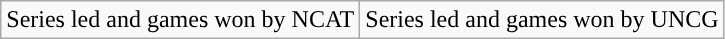<table class="wikitable">
<tr>
<td>Series led and games won by NCAT</td>
<td>Series led and games won by UNCG</td>
</tr>
</table>
